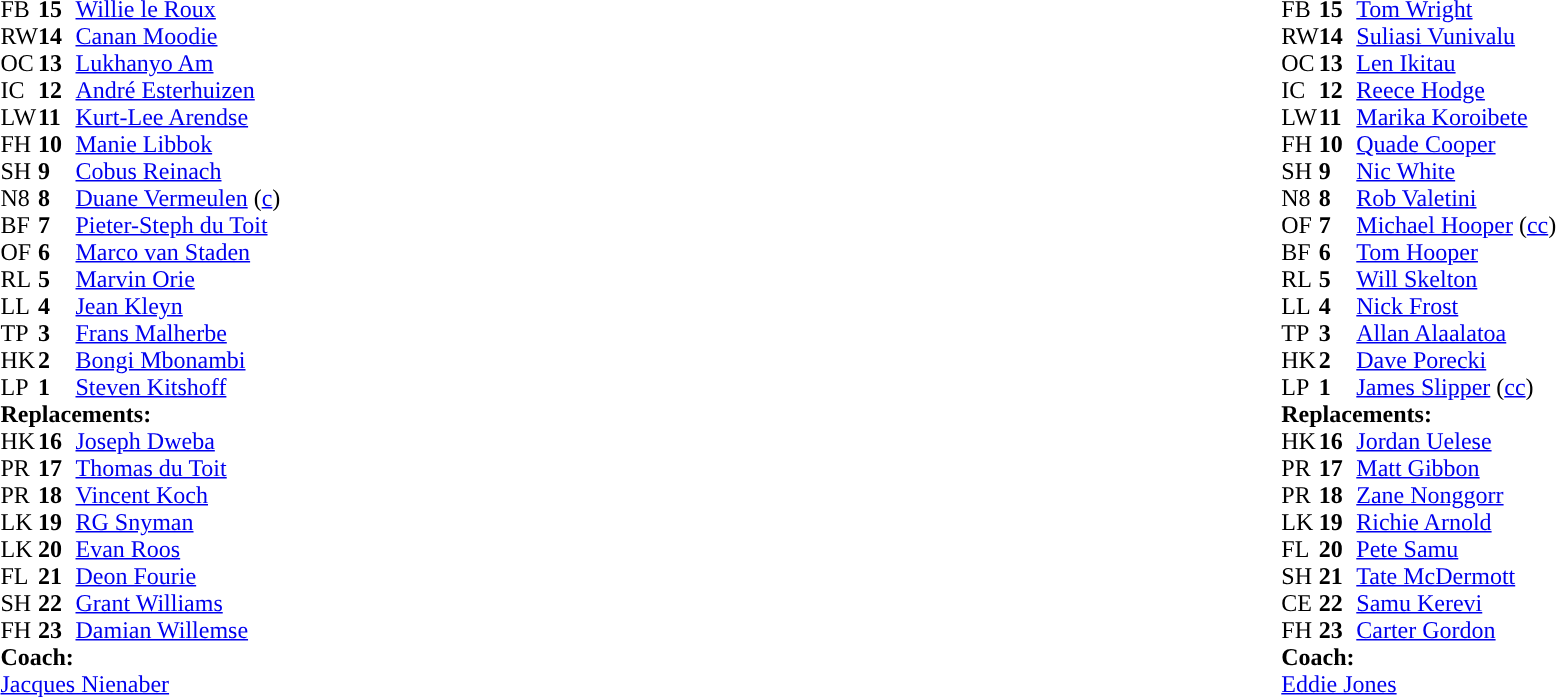<table style="width:100%">
<tr>
<td style="vertical-align:top;width:50%"><br><table cellspacing="0" cellpadding="0">
<tr>
<th width="25"></th>
<th width="25"></th>
</tr>
<tr>
<td>FB</td>
<td><strong>15</strong></td>
<td><a href='#'>Willie le Roux</a></td>
<td></td>
<td></td>
</tr>
<tr>
<td>RW</td>
<td><strong>14</strong></td>
<td><a href='#'>Canan Moodie</a></td>
</tr>
<tr>
<td>OC</td>
<td><strong>13</strong></td>
<td><a href='#'>Lukhanyo Am</a></td>
</tr>
<tr>
<td>IC</td>
<td><strong>12</strong></td>
<td><a href='#'>André Esterhuizen</a></td>
</tr>
<tr>
<td>LW</td>
<td><strong>11</strong></td>
<td><a href='#'>Kurt-Lee Arendse</a></td>
</tr>
<tr>
<td>FH</td>
<td><strong>10</strong></td>
<td><a href='#'>Manie Libbok</a></td>
</tr>
<tr>
<td>SH</td>
<td><strong>9</strong></td>
<td><a href='#'>Cobus Reinach</a></td>
<td></td>
<td></td>
</tr>
<tr>
<td>N8</td>
<td><strong>8</strong></td>
<td><a href='#'>Duane Vermeulen</a> (<a href='#'>c</a>)</td>
</tr>
<tr>
<td>BF</td>
<td><strong>7</strong></td>
<td><a href='#'>Pieter-Steph du Toit</a></td>
</tr>
<tr>
<td>OF</td>
<td><strong>6</strong></td>
<td><a href='#'>Marco van Staden</a></td>
<td></td>
<td></td>
</tr>
<tr>
<td>RL</td>
<td><strong>5</strong></td>
<td><a href='#'>Marvin Orie</a></td>
<td></td>
<td></td>
</tr>
<tr>
<td>LL</td>
<td><strong>4</strong></td>
<td><a href='#'>Jean Kleyn</a></td>
<td></td>
<td></td>
</tr>
<tr>
<td>TP</td>
<td><strong>3</strong></td>
<td><a href='#'>Frans Malherbe</a></td>
<td></td>
<td></td>
</tr>
<tr>
<td>HK</td>
<td><strong>2</strong></td>
<td><a href='#'>Bongi Mbonambi</a></td>
<td></td>
<td></td>
</tr>
<tr>
<td>LP</td>
<td><strong>1</strong></td>
<td><a href='#'>Steven Kitshoff</a></td>
<td></td>
<td></td>
</tr>
<tr>
<td colspan="3"><strong>Replacements:</strong></td>
</tr>
<tr>
<td>HK</td>
<td><strong>16</strong></td>
<td><a href='#'>Joseph Dweba</a></td>
<td></td>
<td></td>
</tr>
<tr>
<td>PR</td>
<td><strong>17</strong></td>
<td><a href='#'>Thomas du Toit</a></td>
<td></td>
<td></td>
</tr>
<tr>
<td>PR</td>
<td><strong>18</strong></td>
<td><a href='#'>Vincent Koch</a></td>
<td></td>
<td></td>
</tr>
<tr>
<td>LK</td>
<td><strong>19</strong></td>
<td><a href='#'>RG Snyman</a></td>
<td></td>
<td></td>
</tr>
<tr>
<td>LK</td>
<td><strong>20</strong></td>
<td><a href='#'>Evan Roos</a></td>
<td></td>
<td></td>
</tr>
<tr>
<td>FL</td>
<td><strong>21</strong></td>
<td><a href='#'>Deon Fourie</a></td>
<td></td>
<td></td>
</tr>
<tr>
<td>SH</td>
<td><strong>22</strong></td>
<td><a href='#'>Grant Williams</a></td>
<td></td>
<td></td>
</tr>
<tr>
<td>FH</td>
<td><strong>23</strong></td>
<td><a href='#'>Damian Willemse</a></td>
<td></td>
<td></td>
</tr>
<tr>
<td colspan="3"><strong>Coach:</strong></td>
</tr>
<tr>
<td colspan="3"> <a href='#'>Jacques Nienaber</a></td>
</tr>
</table>
</td>
<td style="vertical-align:top"></td>
<td style="vertical-align:top;width:50%"><br><table cellspacing="0" cellpadding="0" style="margin:auto">
<tr>
<th width="25"></th>
<th width="25"></th>
</tr>
<tr>
<td>FB</td>
<td><strong>15</strong></td>
<td><a href='#'>Tom Wright</a></td>
</tr>
<tr>
<td>RW</td>
<td><strong>14</strong></td>
<td><a href='#'>Suliasi Vunivalu</a></td>
<td></td>
</tr>
<tr>
<td>OC</td>
<td><strong>13</strong></td>
<td><a href='#'>Len Ikitau</a></td>
</tr>
<tr>
<td>IC</td>
<td><strong>12</strong></td>
<td><a href='#'>Reece Hodge</a></td>
<td></td>
<td></td>
</tr>
<tr>
<td>LW</td>
<td><strong>11</strong></td>
<td><a href='#'>Marika Koroibete</a></td>
</tr>
<tr>
<td>FH</td>
<td><strong>10</strong></td>
<td><a href='#'>Quade Cooper</a></td>
<td></td>
<td></td>
</tr>
<tr>
<td>SH</td>
<td><strong>9</strong></td>
<td><a href='#'>Nic White</a></td>
<td></td>
<td></td>
</tr>
<tr>
<td>N8</td>
<td><strong>8</strong></td>
<td><a href='#'>Rob Valetini</a></td>
</tr>
<tr>
<td>OF</td>
<td><strong>7</strong></td>
<td><a href='#'>Michael Hooper</a> (<a href='#'>cc</a>)</td>
</tr>
<tr>
<td>BF</td>
<td><strong>6</strong></td>
<td><a href='#'>Tom Hooper</a></td>
<td></td>
<td></td>
</tr>
<tr>
<td>RL</td>
<td><strong>5</strong></td>
<td><a href='#'>Will Skelton</a></td>
<td></td>
<td></td>
</tr>
<tr>
<td>LL</td>
<td><strong>4</strong></td>
<td><a href='#'>Nick Frost</a></td>
</tr>
<tr>
<td>TP</td>
<td><strong>3</strong></td>
<td><a href='#'>Allan Alaalatoa</a></td>
<td></td>
<td></td>
</tr>
<tr>
<td>HK</td>
<td><strong>2</strong></td>
<td><a href='#'>Dave Porecki</a></td>
<td></td>
<td></td>
<td></td>
<td></td>
</tr>
<tr>
<td>LP</td>
<td><strong>1</strong></td>
<td><a href='#'>James Slipper</a> (<a href='#'>cc</a>)</td>
<td></td>
<td></td>
</tr>
<tr>
<td colspan="3"><strong>Replacements:</strong></td>
</tr>
<tr>
<td>HK</td>
<td><strong>16</strong></td>
<td><a href='#'>Jordan Uelese</a></td>
<td></td>
<td></td>
<td></td>
</tr>
<tr>
<td>PR</td>
<td><strong>17</strong></td>
<td><a href='#'>Matt Gibbon</a></td>
<td></td>
<td></td>
</tr>
<tr>
<td>PR</td>
<td><strong>18</strong></td>
<td><a href='#'>Zane Nonggorr</a></td>
<td></td>
<td></td>
</tr>
<tr>
<td>LK</td>
<td><strong>19</strong></td>
<td><a href='#'>Richie Arnold</a></td>
<td></td>
<td></td>
</tr>
<tr>
<td>FL</td>
<td><strong>20</strong></td>
<td><a href='#'>Pete Samu</a></td>
<td></td>
<td></td>
<td></td>
<td></td>
</tr>
<tr>
<td>SH</td>
<td><strong>21</strong></td>
<td><a href='#'>Tate McDermott</a></td>
<td></td>
<td></td>
</tr>
<tr>
<td>CE</td>
<td><strong>22</strong></td>
<td><a href='#'>Samu Kerevi</a></td>
<td></td>
<td></td>
</tr>
<tr>
<td>FH</td>
<td><strong>23</strong></td>
<td><a href='#'>Carter Gordon</a></td>
<td></td>
<td></td>
</tr>
<tr>
<td colspan="3"><strong>Coach:</strong></td>
</tr>
<tr>
<td colspan="3"> <a href='#'>Eddie Jones</a></td>
</tr>
</table>
</td>
</tr>
</table>
